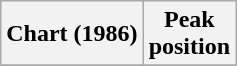<table class="wikitable">
<tr>
<th>Chart (1986)</th>
<th>Peak<br>position</th>
</tr>
<tr>
</tr>
</table>
